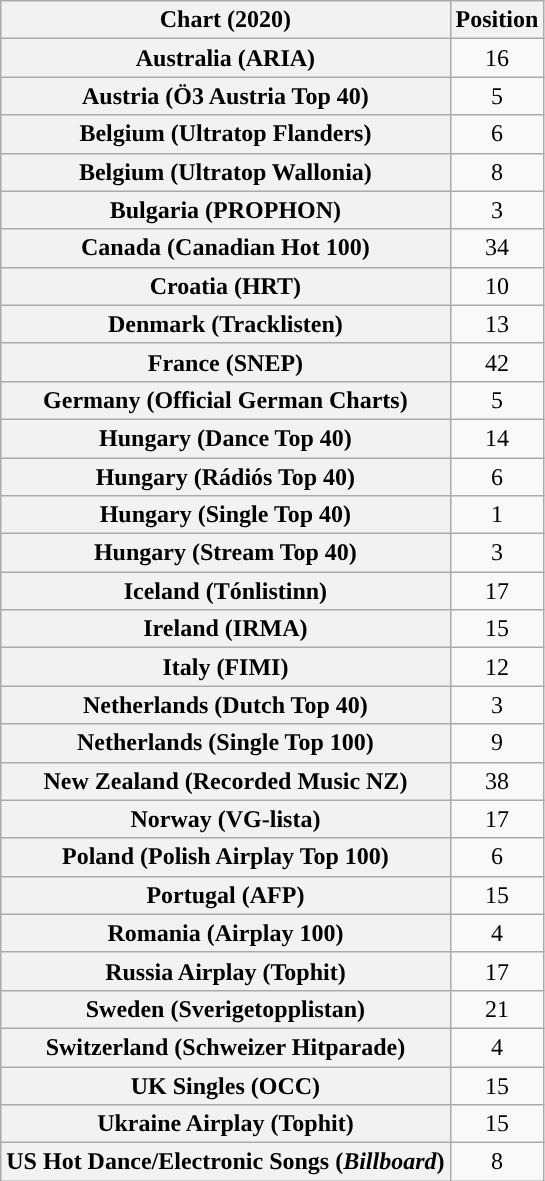<table class="wikitable sortable plainrowheaders" style="text-align:center">
<tr>
<th scope="col">Chart (2020)</th>
<th scope="col">Position</th>
</tr>
<tr>
<th scope="row">Australia (ARIA)</th>
<td>16</td>
</tr>
<tr>
<th scope="row">Austria (Ö3 Austria Top 40)</th>
<td>5</td>
</tr>
<tr>
<th scope="row">Belgium (Ultratop Flanders)</th>
<td>6</td>
</tr>
<tr>
<th scope="row">Belgium (Ultratop Wallonia)</th>
<td>8</td>
</tr>
<tr>
<th scope="row">Bulgaria (PROPHON)</th>
<td>3</td>
</tr>
<tr>
<th scope="row">Canada (Canadian Hot 100)</th>
<td>34</td>
</tr>
<tr>
<th scope="row">Croatia (HRT)</th>
<td>10</td>
</tr>
<tr>
<th scope="row">Denmark (Tracklisten)</th>
<td>13</td>
</tr>
<tr>
<th scope="row">France (SNEP)</th>
<td>42</td>
</tr>
<tr>
<th scope="row">Germany (Official German Charts)</th>
<td>5</td>
</tr>
<tr>
<th scope="row">Hungary (Dance Top 40)</th>
<td>14</td>
</tr>
<tr>
<th scope="row">Hungary (Rádiós Top 40)</th>
<td>6</td>
</tr>
<tr>
<th scope="row">Hungary (Single Top 40)</th>
<td>1</td>
</tr>
<tr>
<th scope="row">Hungary (Stream Top 40)</th>
<td>3</td>
</tr>
<tr>
<th scope="row">Iceland (Tónlistinn)</th>
<td>17</td>
</tr>
<tr>
<th scope="row">Ireland (IRMA)</th>
<td>15</td>
</tr>
<tr>
<th scope="row">Italy (FIMI)</th>
<td>12</td>
</tr>
<tr>
<th scope="row">Netherlands (Dutch Top 40)</th>
<td>3</td>
</tr>
<tr>
<th scope="row">Netherlands (Single Top 100)</th>
<td>9</td>
</tr>
<tr>
<th scope="row">New Zealand (Recorded Music NZ)</th>
<td>38</td>
</tr>
<tr>
<th scope="row">Norway (VG-lista)</th>
<td>17</td>
</tr>
<tr>
<th scope="row">Poland (Polish Airplay Top 100)</th>
<td>6</td>
</tr>
<tr>
<th scope="row">Portugal (AFP)</th>
<td>15</td>
</tr>
<tr>
<th scope="row">Romania (Airplay 100)</th>
<td>4</td>
</tr>
<tr>
<th scope="row">Russia Airplay (Tophit)</th>
<td>17</td>
</tr>
<tr>
<th scope="row">Sweden (Sverigetopplistan)</th>
<td>21</td>
</tr>
<tr>
<th scope="row">Switzerland (Schweizer Hitparade)</th>
<td>4</td>
</tr>
<tr>
<th scope="row">UK Singles (OCC)</th>
<td>15</td>
</tr>
<tr>
<th scope="row">Ukraine Airplay (Tophit)</th>
<td>15</td>
</tr>
<tr>
<th scope="row">US Hot Dance/Electronic Songs (<em>Billboard</em>)</th>
<td>8</td>
</tr>
</table>
